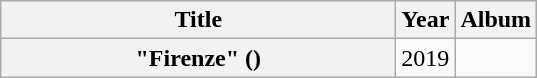<table class="wikitable plainrowheaders" style="text-align:center;" border="1">
<tr>
<th scope="col" style="width:16em;">Title</th>
<th scope="col">Year</th>
<th scope="col">Album</th>
</tr>
<tr>
<th scope="row">"Firenze" ()</th>
<td>2019</td>
<td></td>
</tr>
</table>
